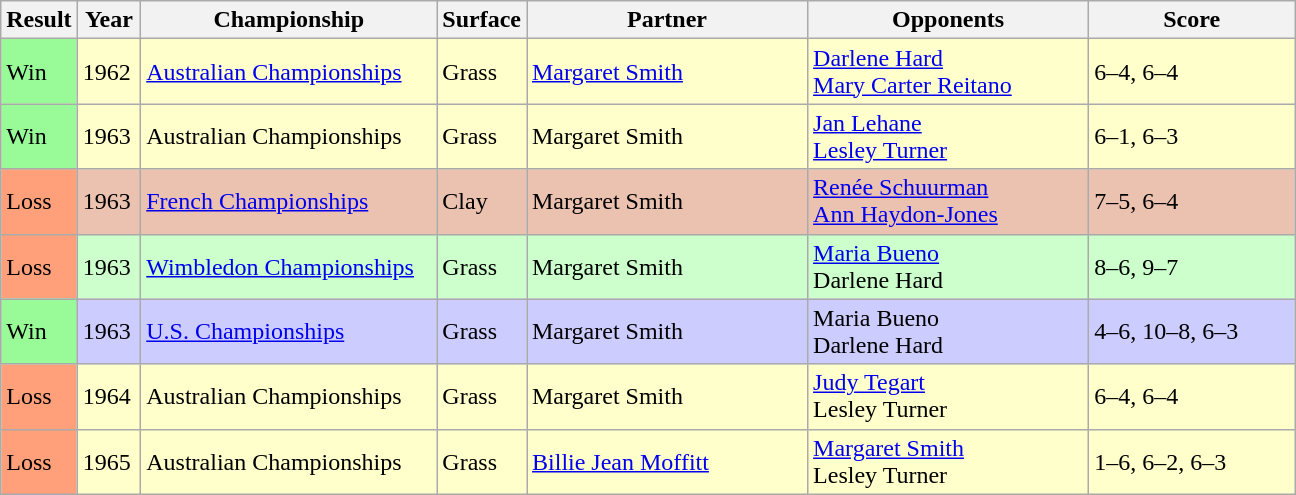<table class="sortable wikitable">
<tr>
<th style="width:40px">Result</th>
<th style="width:35px">Year</th>
<th style="width:190px">Championship</th>
<th style="width:50px">Surface</th>
<th style="width:180px">Partner</th>
<th style="width:180px">Opponents</th>
<th style="width:130px" class="unsortable">Score</th>
</tr>
<tr style="background:#ffc;">
<td style="background:#98fb98;">Win</td>
<td>1962</td>
<td><a href='#'>Australian Championships</a></td>
<td>Grass</td>
<td> <a href='#'>Margaret Smith</a></td>
<td> <a href='#'>Darlene Hard</a> <br>  <a href='#'>Mary Carter Reitano</a></td>
<td>6–4, 6–4</td>
</tr>
<tr style="background:#ffc;">
<td style="background:#98fb98;">Win</td>
<td>1963</td>
<td>Australian Championships</td>
<td>Grass</td>
<td> Margaret Smith</td>
<td> <a href='#'>Jan Lehane</a> <br>  <a href='#'>Lesley Turner</a></td>
<td>6–1, 6–3</td>
</tr>
<tr style="background:#ebc2af;">
<td style="background:#ffa07a;">Loss</td>
<td>1963</td>
<td><a href='#'>French Championships</a></td>
<td>Clay</td>
<td> Margaret Smith</td>
<td> <a href='#'>Renée Schuurman</a> <br>  <a href='#'>Ann Haydon-Jones</a></td>
<td>7–5, 6–4</td>
</tr>
<tr style="background:#cfc;">
<td style="background:#ffa07a;">Loss</td>
<td>1963</td>
<td><a href='#'>Wimbledon Championships</a></td>
<td>Grass</td>
<td> Margaret Smith</td>
<td> <a href='#'>Maria Bueno</a> <br>  Darlene Hard</td>
<td>8–6, 9–7</td>
</tr>
<tr style="background:#ccf;">
<td style="background:#98fb98;">Win</td>
<td>1963</td>
<td><a href='#'>U.S. Championships</a></td>
<td>Grass</td>
<td> Margaret Smith</td>
<td> Maria Bueno <br>  Darlene Hard</td>
<td>4–6, 10–8, 6–3</td>
</tr>
<tr style="background:#ffc;">
<td style="background:#ffa07a;">Loss</td>
<td>1964</td>
<td>Australian Championships</td>
<td>Grass</td>
<td> Margaret Smith</td>
<td> <a href='#'>Judy Tegart</a> <br>  Lesley Turner</td>
<td>6–4, 6–4</td>
</tr>
<tr style="background:#ffc;">
<td style="background:#ffa07a;">Loss</td>
<td>1965</td>
<td>Australian Championships</td>
<td>Grass</td>
<td> <a href='#'>Billie Jean Moffitt</a></td>
<td> <a href='#'>Margaret Smith</a> <br>  Lesley Turner</td>
<td>1–6, 6–2, 6–3</td>
</tr>
</table>
